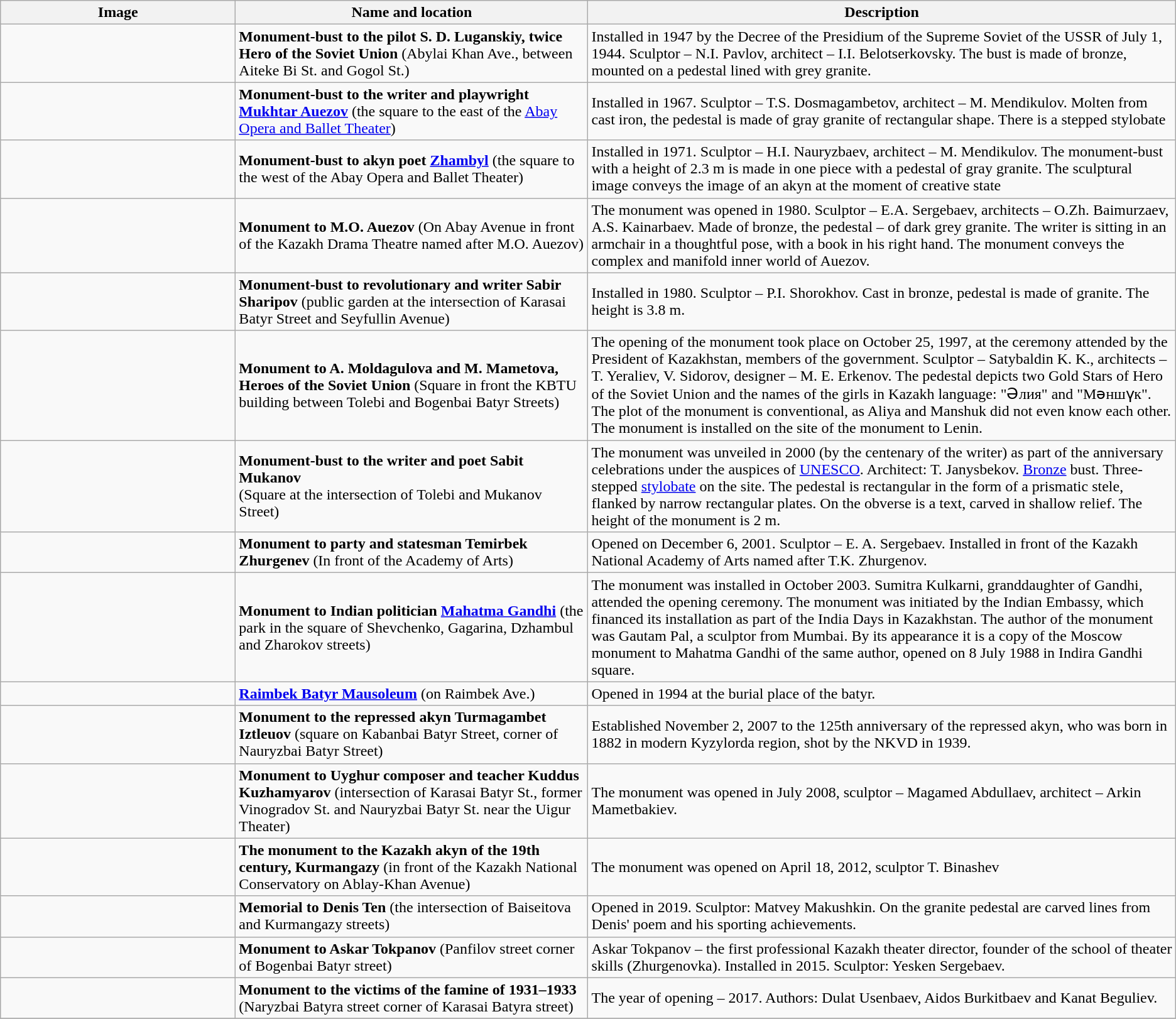<table class="wikitable wide">
<tr>
<th width="20%">Image</th>
<th width="30%">Name and location</th>
<th width="50%">Description</th>
</tr>
<tr>
<td></td>
<td><strong>Monument-bust to the pilot S. D. Luganskiy, twice Hero of the Soviet Union</strong> (Abylai Khan Ave., between Aiteke Bi St. and Gogol St.)</td>
<td>Installed in 1947 by the Decree of the Presidium of the Supreme Soviet of the USSR of July 1, 1944. Sculptor – N.I. Pavlov, architect – I.I. Belotserkovsky. The bust is made of bronze, mounted on a pedestal lined with grey granite.</td>
</tr>
<tr>
<td></td>
<td><strong>Monument-bust to the writer and playwright <a href='#'>Mukhtar Auezov</a></strong> (the square to the east of the <a href='#'>Abay Opera and Ballet Theater</a>)</td>
<td>Installed in 1967. Sculptor – T.S. Dosmagambetov, architect – M. Mendikulov. Molten from cast iron, the pedestal is made of gray granite of rectangular shape. There is a stepped stylobate</td>
</tr>
<tr>
<td></td>
<td><strong>Monument-bust to akyn poet <a href='#'>Zhambyl</a></strong> (the square to the west of the Abay Opera and Ballet Theater)</td>
<td>Installed in 1971. Sculptor – H.I. Nauryzbaev, architect – M. Mendikulov. The monument-bust with a height of 2.3 m is made in one piece with a pedestal of gray granite. The sculptural image conveys the image of an akyn at the moment of creative state</td>
</tr>
<tr>
<td></td>
<td><strong>Monument to M.O. Auezov</strong> (On Abay Avenue in front of the Kazakh Drama Theatre named after M.O. Auezov)</td>
<td>The monument was opened in 1980. Sculptor – E.A. Sergebaev, architects – O.Zh. Baimurzaev, A.S. Kainarbaev. Made of bronze, the pedestal – of dark grey granite. The writer is sitting in an armchair in a thoughtful pose, with a book in his right hand. The monument conveys the complex and manifold inner world of Auezov.</td>
</tr>
<tr>
<td></td>
<td><strong>Monument-bust to revolutionary and writer Sabir Sharipov</strong> (public garden at the intersection of Karasai Batyr Street and Seyfullin Avenue)</td>
<td>Installed in 1980. Sculptor – P.I. Shorokhov. Cast in bronze, pedestal is made of granite. The height is 3.8 m.</td>
</tr>
<tr>
<td></td>
<td><strong>Monument to A. Moldagulova and M. Mametova, Heroes of the Soviet Union</strong> (Square in front the KBTU building between Tolebi and Bogenbai Batyr Streets)</td>
<td>The opening of the monument took place on October 25, 1997, at the ceremony attended by the President of Kazakhstan, members of the government. Sculptor – Satybaldin K. K., architects – T. Yeraliev, V. Sidorov, designer – M. E. Erkenov. The pedestal depicts two Gold Stars of Hero of the Soviet Union and the names of the girls in Kazakh language: "Әлия" and "Мәншүк". The plot of the monument is conventional, as Aliya and Manshuk did not even know each other. The monument is installed on the site of the monument to Lenin.</td>
</tr>
<tr>
<td></td>
<td><strong>Monument-bust to the writer and poet Sabit Mukanov</strong><br>(Square at the intersection of Tolebi and Mukanov Street)</td>
<td>The monument was unveiled in 2000 (by the centenary of the writer) as part of the anniversary celebrations under the auspices of <a href='#'>UNESCO</a>. Architect: T. Janysbekov. <a href='#'>Bronze</a> bust. Three-stepped <a href='#'>stylobate</a> on the site. The pedestal is rectangular in the form of a prismatic stele, flanked by narrow rectangular plates. On the obverse is a text, carved in shallow relief. The height of the monument is 2 m.</td>
</tr>
<tr>
<td></td>
<td><strong>Monument to party and statesman Temirbek Zhurgenev</strong> (In front of the Academy of Arts)</td>
<td>Opened on December 6, 2001. Sculptor – E. A. Sergebaev. Installed in front of the Kazakh National Academy of Arts named after T.K. Zhurgenov.</td>
</tr>
<tr>
<td></td>
<td><strong>Monument to Indian politician <a href='#'>Mahatma Gandhi</a></strong> (the park in the square of Shevchenko, Gagarina, Dzhambul and Zharokov streets)</td>
<td>The monument was installed in October 2003. Sumitra Kulkarni, granddaughter of Gandhi, attended the opening ceremony. The monument was initiated by the Indian Embassy, which financed its installation as part of the India Days in Kazakhstan. The author of the monument was Gautam Pal, a sculptor from Mumbai. By its appearance it is a copy of the Moscow monument to Mahatma Gandhi of the same author, opened on 8 July 1988 in Indira Gandhi square.</td>
</tr>
<tr>
<td></td>
<td><a href='#'><strong>Raimbek Batyr Mausoleum</strong></a> (on Raimbek Ave.)</td>
<td>Opened in 1994 at the burial place of the batyr.</td>
</tr>
<tr>
<td></td>
<td><strong>Monument to the repressed akyn Turmagambet Iztleuov</strong> (square on Kabanbai Batyr Street, corner of Nauryzbai Batyr Street)</td>
<td>Established November 2, 2007 to the 125th anniversary of the repressed akyn, who was born in 1882 in modern Kyzylorda region, shot by the NKVD in 1939.</td>
</tr>
<tr>
<td></td>
<td><strong>Monument to Uyghur composer and teacher Kuddus Kuzhamyarov</strong> (intersection of Karasai Batyr St., former Vinogradov St. and Nauryzbai Batyr St. near the Uigur Theater)</td>
<td>The monument was opened in July 2008, sculptor – Magamed Abdullaev, architect – Arkin Mametbakiev.</td>
</tr>
<tr>
<td></td>
<td><strong>The monument to the Kazakh akyn of the 19th century, Kurmangazy</strong> (in front of the Kazakh National Conservatory on Ablay-Khan Avenue)</td>
<td>The monument was opened on April 18, 2012, sculptor T. Binashev</td>
</tr>
<tr>
<td></td>
<td><strong>Memorial to Denis Ten</strong> (the intersection of Baiseitova and Kurmangazy streets)</td>
<td>Opened in 2019. Sculptor: Matvey Makushkin. On the granite pedestal are carved lines from Denis' poem and his sporting achievements.</td>
</tr>
<tr>
<td></td>
<td><strong>Monument to Askar Tokpanov</strong> (Panfilov street corner of Bogenbai Batyr street)</td>
<td>Askar Tokpanov – the first professional Kazakh theater director, founder of the school of theater skills (Zhurgenovka). Installed in 2015. Sculptor: Yesken Sergebaev.</td>
</tr>
<tr>
<td></td>
<td><strong>Monument to the victims of the famine of 1931–1933</strong> (Naryzbai Batyra street corner of Karasai Batyra street)</td>
<td>The year of opening – 2017. Authors: Dulat Usenbaev, Aidos Burkitbaev and Kanat Beguliev.</td>
</tr>
<tr>
</tr>
</table>
